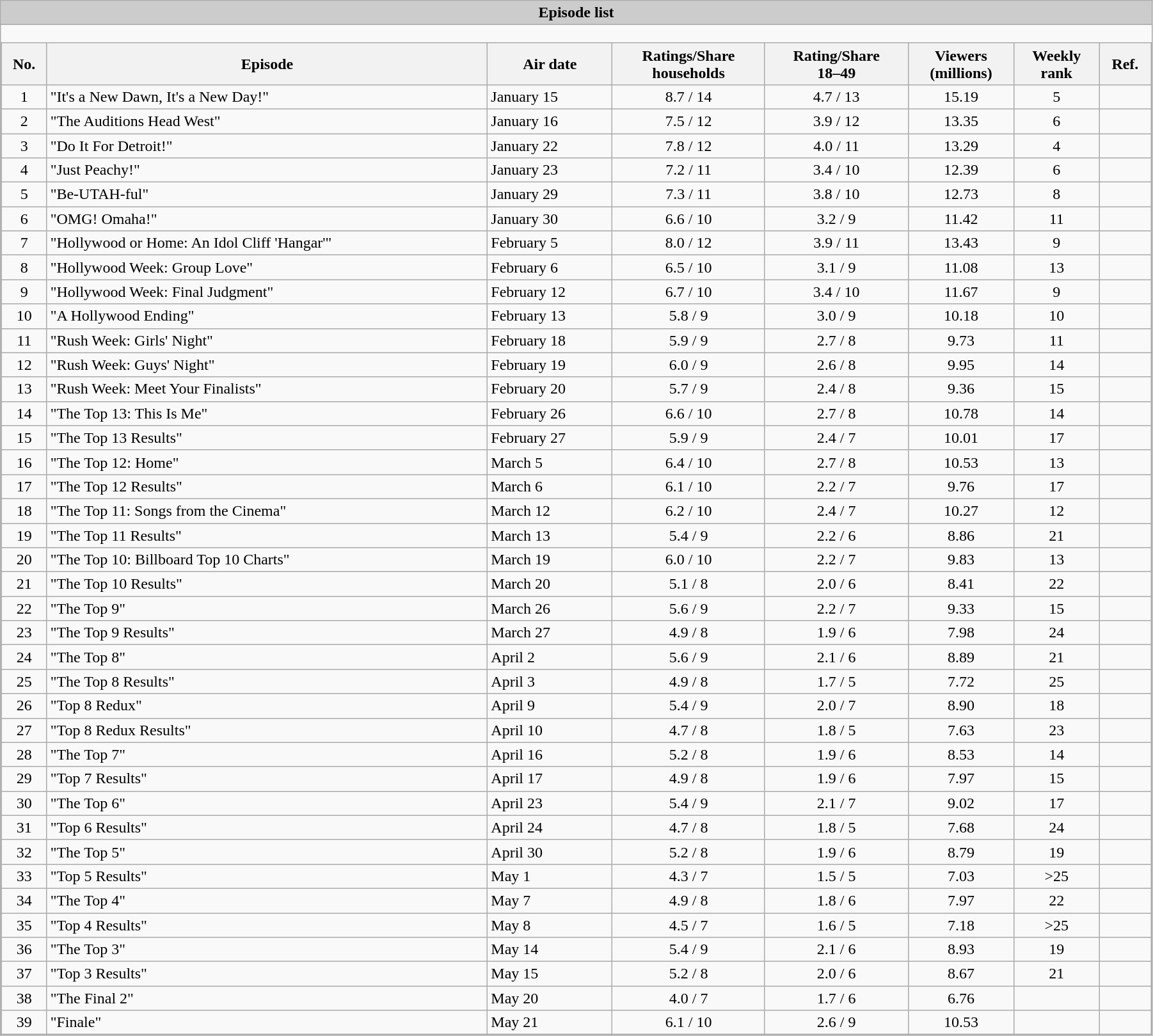<table class="wikitable collapsible" style="width:95%;">
<tr>
<th style="background:#ccc;">Episode list</th>
</tr>
<tr>
<td style="padding:0; border:none;"><br><table class="wikitable sortable" style="margin:0; width:100%;">
<tr>
<th>No.</th>
<th>Episode</th>
<th>Air date</th>
<th>Ratings/Share<br>households</th>
<th>Rating/Share<br>18–49</th>
<th>Viewers<br>(millions)</th>
<th>Weekly<br>rank</th>
<th class="unsortable">Ref.</th>
</tr>
<tr>
<td style="text-align:center;">1</td>
<td>"It's a New Dawn, It's a New Day!"</td>
<td>January 15</td>
<td style="text-align:center;">8.7 / 14</td>
<td style="text-align:center;">4.7 / 13</td>
<td style="text-align:center;">15.19</td>
<td style="text-align:center;">5</td>
<td style="text-align:center;"></td>
</tr>
<tr>
<td style="text-align:center;">2</td>
<td>"The Auditions Head West"</td>
<td>January 16</td>
<td style="text-align:center;">7.5 / 12</td>
<td style="text-align:center;">3.9 / 12</td>
<td style="text-align:center;">13.35</td>
<td style="text-align:center;">6</td>
<td style="text-align:center;"></td>
</tr>
<tr>
<td style="text-align:center;">3</td>
<td>"Do It For Detroit!"</td>
<td>January 22</td>
<td style="text-align:center;">7.8 / 12</td>
<td style="text-align:center;">4.0 / 11</td>
<td style="text-align:center;">13.29</td>
<td style="text-align:center;">4</td>
<td style="text-align:center;"></td>
</tr>
<tr>
<td style="text-align:center;">4</td>
<td>"Just Peachy!"</td>
<td>January 23</td>
<td style="text-align:center;">7.2 / 11</td>
<td style="text-align:center;">3.4 / 10</td>
<td style="text-align:center;">12.39</td>
<td style="text-align:center;">6</td>
<td style="text-align:center;"></td>
</tr>
<tr>
<td style="text-align:center;">5</td>
<td>"Be-UTAH-ful"</td>
<td>January 29</td>
<td style="text-align:center;">7.3 / 11</td>
<td style="text-align:center;">3.8 / 10</td>
<td style="text-align:center;">12.73</td>
<td style="text-align:center;">8</td>
<td style="text-align:center;"></td>
</tr>
<tr>
<td style="text-align:center;">6</td>
<td>"OMG! Omaha!"</td>
<td>January 30</td>
<td style="text-align:center;">6.6 / 10</td>
<td style="text-align:center;">3.2 / 9</td>
<td style="text-align:center;">11.42</td>
<td style="text-align:center;">11</td>
<td style="text-align:center;"></td>
</tr>
<tr>
<td style="text-align:center;">7</td>
<td>"Hollywood or Home: An Idol Cliff 'Hangar'"</td>
<td>February 5</td>
<td style="text-align:center;">8.0 / 12</td>
<td style="text-align:center;">3.9 / 11</td>
<td style="text-align:center;">13.43</td>
<td style="text-align:center;">9</td>
<td style="text-align:center;"></td>
</tr>
<tr>
<td style="text-align:center;">8</td>
<td>"Hollywood Week: Group Love"</td>
<td>February 6</td>
<td style="text-align:center;">6.5 / 10</td>
<td style="text-align:center;">3.1 / 9</td>
<td style="text-align:center;">11.08</td>
<td style="text-align:center;">13</td>
<td style="text-align:center;"></td>
</tr>
<tr>
<td style="text-align:center;">9</td>
<td>"Hollywood Week: Final Judgment"</td>
<td>February 12</td>
<td style="text-align:center;">6.7 / 10</td>
<td style="text-align:center;">3.4 / 10</td>
<td style="text-align:center;">11.67</td>
<td style="text-align:center;">9</td>
<td style="text-align:center;"></td>
</tr>
<tr>
<td style="text-align:center;">10</td>
<td>"A Hollywood Ending"</td>
<td>February 13</td>
<td style="text-align:center;">5.8 / 9</td>
<td style="text-align:center;">3.0 / 9</td>
<td style="text-align:center;">10.18</td>
<td style="text-align:center;">10</td>
<td style="text-align:center;"></td>
</tr>
<tr>
<td style="text-align:center;">11</td>
<td>"Rush Week: Girls' Night"</td>
<td>February 18</td>
<td style="text-align:center;">5.9 / 9</td>
<td style="text-align:center;">2.7 / 8</td>
<td style="text-align:center;">9.73</td>
<td style="text-align:center;">11</td>
<td style="text-align:center;"></td>
</tr>
<tr>
<td style="text-align:center;">12</td>
<td>"Rush Week: Guys' Night"</td>
<td>February 19</td>
<td style="text-align:center;">6.0 / 9</td>
<td style="text-align:center;">2.6 / 8</td>
<td style="text-align:center;">9.95</td>
<td style="text-align:center;">14</td>
<td style="text-align:center;"></td>
</tr>
<tr>
<td style="text-align:center;">13</td>
<td>"Rush Week: Meet Your Finalists"</td>
<td>February 20</td>
<td style="text-align:center;">5.7 / 9</td>
<td style="text-align:center;">2.4 / 8</td>
<td style="text-align:center;">9.36</td>
<td style="text-align:center;">15</td>
<td style="text-align:center;"></td>
</tr>
<tr>
<td style="text-align:center;">14</td>
<td>"The Top 13: This Is Me"</td>
<td>February 26</td>
<td style="text-align:center;">6.6 / 10</td>
<td style="text-align:center;">2.7 / 8</td>
<td style="text-align:center;">10.78</td>
<td style="text-align:center;">14</td>
<td style="text-align:center;"></td>
</tr>
<tr>
<td style="text-align:center;">15</td>
<td>"The Top 13 Results"</td>
<td>February 27</td>
<td style="text-align:center;">5.9 / 9</td>
<td style="text-align:center;">2.4 / 7</td>
<td style="text-align:center;">10.01</td>
<td style="text-align:center;">17</td>
<td style="text-align:center;"></td>
</tr>
<tr>
<td style="text-align:center;">16</td>
<td>"The Top 12: Home"</td>
<td>March 5</td>
<td style="text-align:center;">6.4 / 10</td>
<td style="text-align:center;">2.7 / 8</td>
<td style="text-align:center;">10.53</td>
<td style="text-align:center;">13</td>
<td style="text-align:center;"></td>
</tr>
<tr>
<td style="text-align:center;">17</td>
<td>"The Top 12 Results"</td>
<td>March 6</td>
<td style="text-align:center;">6.1 / 10</td>
<td style="text-align:center;">2.2 / 7</td>
<td style="text-align:center;">9.76</td>
<td style="text-align:center;">17</td>
<td style="text-align:center;"></td>
</tr>
<tr>
<td style="text-align:center;">18</td>
<td>"The Top 11: Songs from the Cinema"</td>
<td>March 12</td>
<td style="text-align:center;">6.2 / 10</td>
<td style="text-align:center;">2.4 / 7</td>
<td style="text-align:center;">10.27</td>
<td style="text-align:center;">12</td>
<td style="text-align:center;"></td>
</tr>
<tr>
<td style="text-align:center;">19</td>
<td>"The Top 11 Results"</td>
<td>March 13</td>
<td style="text-align:center;">5.4 / 9</td>
<td style="text-align:center;">2.2 / 6</td>
<td style="text-align:center;">8.86</td>
<td style="text-align:center;">21</td>
<td style="text-align:center;"></td>
</tr>
<tr>
<td style="text-align:center;">20</td>
<td>"The Top 10: Billboard Top 10 Charts"</td>
<td>March 19</td>
<td style="text-align:center;">6.0 / 10</td>
<td style="text-align:center;">2.2 / 7</td>
<td style="text-align:center;">9.83</td>
<td style="text-align:center;">13</td>
<td style="text-align:center;"></td>
</tr>
<tr>
<td style="text-align:center;">21</td>
<td>"The Top 10 Results"</td>
<td>March 20</td>
<td style="text-align:center;">5.1 / 8</td>
<td style="text-align:center;">2.0 / 6</td>
<td style="text-align:center;">8.41</td>
<td style="text-align:center;">22</td>
<td style="text-align:center;"></td>
</tr>
<tr>
<td style="text-align:center;">22</td>
<td>"The Top 9"</td>
<td>March 26</td>
<td style="text-align:center;">5.6 / 9</td>
<td style="text-align:center;">2.2 / 7</td>
<td style="text-align:center;">9.33</td>
<td style="text-align:center;">15</td>
<td style="text-align:center;"></td>
</tr>
<tr>
<td style="text-align:center;">23</td>
<td>"The Top 9 Results"</td>
<td>March 27</td>
<td style="text-align:center;">4.9 / 8</td>
<td style="text-align:center;">1.9 / 6</td>
<td style="text-align:center;">7.98</td>
<td style="text-align:center;">24</td>
<td style="text-align:center;"></td>
</tr>
<tr>
<td style="text-align:center;">24</td>
<td>"The Top 8"</td>
<td>April 2</td>
<td style="text-align:center;">5.6 / 9</td>
<td style="text-align:center;">2.1 / 6</td>
<td style="text-align:center;">8.89</td>
<td style="text-align:center;">21</td>
<td style="text-align:center;"></td>
</tr>
<tr>
<td style="text-align:center;">25</td>
<td>"The Top 8 Results"</td>
<td>April 3</td>
<td style="text-align:center;">4.9 / 8</td>
<td style="text-align:center;">1.7 / 5</td>
<td style="text-align:center;">7.72</td>
<td style="text-align:center;">25</td>
<td style="text-align:center;"></td>
</tr>
<tr>
<td style="text-align:center;">26</td>
<td>"Top 8 Redux"</td>
<td>April 9</td>
<td style="text-align:center;">5.4 / 9</td>
<td style="text-align:center;">2.0 / 7</td>
<td style="text-align:center;">8.90</td>
<td style="text-align:center;">18</td>
<td style="text-align:center;"></td>
</tr>
<tr>
<td style="text-align:center;">27</td>
<td>"Top 8 Redux Results"</td>
<td>April 10</td>
<td style="text-align:center;">4.7 / 8</td>
<td style="text-align:center;">1.8 / 5</td>
<td style="text-align:center;">7.63</td>
<td style="text-align:center;">23</td>
<td style="text-align:center;"></td>
</tr>
<tr>
<td style="text-align:center;">28</td>
<td>"The Top 7"</td>
<td>April 16</td>
<td style="text-align:center;">5.2 / 8</td>
<td style="text-align:center;">1.9 / 6</td>
<td style="text-align:center;">8.53</td>
<td style="text-align:center;">14</td>
<td style="text-align:center;"></td>
</tr>
<tr>
<td style="text-align:center;">29</td>
<td>"Top 7 Results"</td>
<td>April 17</td>
<td style="text-align:center;">4.9 / 8</td>
<td style="text-align:center;">1.9 / 6</td>
<td style="text-align:center;">7.97</td>
<td style="text-align:center;">15</td>
<td style="text-align:center;"></td>
</tr>
<tr>
<td style="text-align:center;">30</td>
<td>"The Top 6"</td>
<td>April 23</td>
<td style="text-align:center;">5.4 / 9</td>
<td style="text-align:center;">2.1 / 7</td>
<td style="text-align:center;">9.02</td>
<td style="text-align:center;">17</td>
<td style="text-align:center;"></td>
</tr>
<tr>
<td style="text-align:center;">31</td>
<td>"Top 6 Results"</td>
<td>April 24</td>
<td style="text-align:center;">4.7 / 8</td>
<td style="text-align:center;">1.8 / 5</td>
<td style="text-align:center;">7.68</td>
<td style="text-align:center;">24</td>
<td style="text-align:center;"></td>
</tr>
<tr>
<td style="text-align:center;">32</td>
<td>"The Top 5"</td>
<td>April 30</td>
<td style="text-align:center;">5.2 / 8</td>
<td style="text-align:center;">1.9 / 6</td>
<td style="text-align:center;">8.79</td>
<td style="text-align:center;">19</td>
<td style="text-align:center;"></td>
</tr>
<tr>
<td style="text-align:center;">33</td>
<td>"Top 5 Results"</td>
<td>May 1</td>
<td style="text-align:center;">4.3 / 7</td>
<td style="text-align:center;">1.5 / 5</td>
<td style="text-align:center;">7.03</td>
<td style="text-align:center;">>25</td>
<td style="text-align:center;"></td>
</tr>
<tr>
<td style="text-align:center;">34</td>
<td>"The Top 4"</td>
<td>May 7</td>
<td style="text-align:center;">4.9 / 8</td>
<td style="text-align:center;">1.8 / 6</td>
<td style="text-align:center;">7.97</td>
<td style="text-align:center;">22</td>
<td style="text-align:center;"></td>
</tr>
<tr>
<td style="text-align:center;">35</td>
<td>"Top 4 Results"</td>
<td>May 8</td>
<td style="text-align:center;">4.5 / 7</td>
<td style="text-align:center;">1.6 / 5</td>
<td style="text-align:center;">7.18</td>
<td style="text-align:center;">>25</td>
<td style="text-align:center;"></td>
</tr>
<tr>
<td style="text-align:center;">36</td>
<td>"The Top 3"</td>
<td>May 14</td>
<td style="text-align:center;">5.4 / 9</td>
<td style="text-align:center;">2.1 / 6</td>
<td style="text-align:center;">8.93</td>
<td style="text-align:center;">19</td>
<td style="text-align:center;"></td>
</tr>
<tr>
<td style="text-align:center;">37</td>
<td>"Top 3 Results"</td>
<td>May 15</td>
<td style="text-align:center;">5.2 / 8</td>
<td style="text-align:center;">2.0 / 6</td>
<td style="text-align:center;">8.67</td>
<td style="text-align:center;">21</td>
<td style="text-align:center;"></td>
</tr>
<tr>
<td style="text-align:center;">38</td>
<td>"The Final 2"</td>
<td>May 20</td>
<td style="text-align:center;">4.0 / 7</td>
<td style="text-align:center;">1.7 / 6</td>
<td style="text-align:center;">6.76</td>
<td style="text-align:center;"></td>
<td style="text-align:center;"></td>
</tr>
<tr>
<td style="text-align:center;">39</td>
<td>"Finale"</td>
<td>May 21</td>
<td style="text-align:center;">6.1 / 10</td>
<td style="text-align:center;">2.6 / 9</td>
<td style="text-align:center;">10.53</td>
<td style="text-align:center;"></td>
<td style="text-align:center;"></td>
</tr>
</table>
</td>
</tr>
</table>
